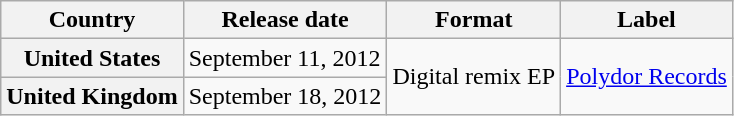<table class="wikitable plainrowheaders">
<tr>
<th scope="col">Country</th>
<th scope="col">Release date</th>
<th scope="col">Format</th>
<th scope="col">Label</th>
</tr>
<tr>
<th scope="row">United States</th>
<td>September 11, 2012</td>
<td rowspan="2">Digital remix EP</td>
<td rowspan="2"><a href='#'>Polydor Records</a></td>
</tr>
<tr>
<th scope="row">United Kingdom</th>
<td>September 18, 2012</td>
</tr>
</table>
